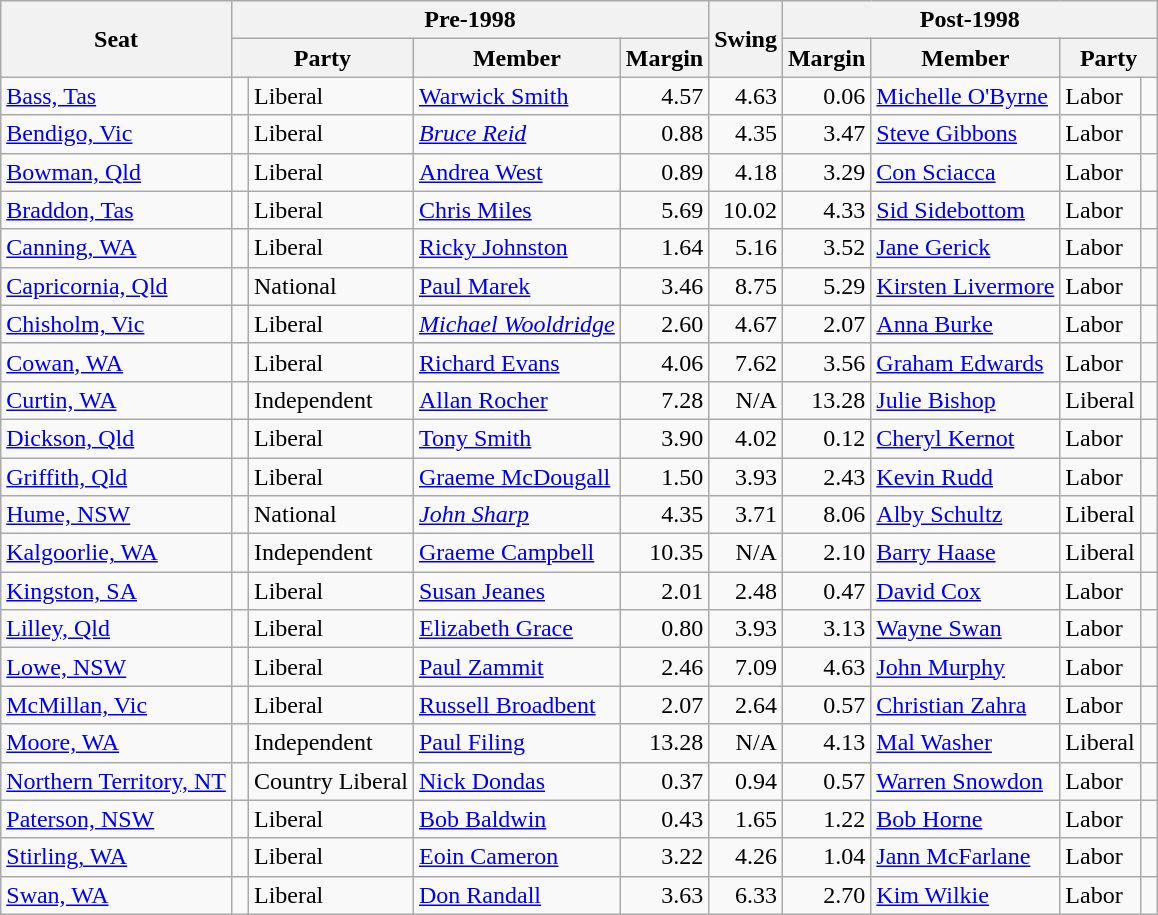<table class="wikitable">
<tr>
<th rowspan="2">Seat</th>
<th colspan="4">Pre-1998</th>
<th rowspan="2">Swing</th>
<th colspan="4">Post-1998</th>
</tr>
<tr>
<th colspan="2">Party</th>
<th>Member</th>
<th>Margin</th>
<th>Margin</th>
<th>Member</th>
<th colspan="2">Party</th>
</tr>
<tr>
<td><a href='#'>Bass, Tas</a></td>
<td> </td>
<td>Liberal</td>
<td><a href='#'>Warwick Smith</a></td>
<td style="text-align:right;">4.57</td>
<td style="text-align:right;">4.63</td>
<td style="text-align:right;">0.06</td>
<td><a href='#'>Michelle O'Byrne</a></td>
<td>Labor</td>
<td> </td>
</tr>
<tr>
<td><a href='#'>Bendigo, Vic</a></td>
<td> </td>
<td>Liberal</td>
<td><em><a href='#'>Bruce Reid</a></em></td>
<td style="text-align:right;">0.88</td>
<td style="text-align:right;">4.35</td>
<td style="text-align:right;">3.47</td>
<td><a href='#'>Steve Gibbons</a></td>
<td>Labor</td>
<td> </td>
</tr>
<tr>
<td><a href='#'>Bowman, Qld</a></td>
<td> </td>
<td>Liberal</td>
<td><a href='#'>Andrea West</a></td>
<td style="text-align:right;">0.89</td>
<td style="text-align:right;">4.18</td>
<td style="text-align:right;">3.29</td>
<td><a href='#'>Con Sciacca</a></td>
<td>Labor</td>
<td> </td>
</tr>
<tr>
<td><a href='#'>Braddon, Tas</a></td>
<td> </td>
<td>Liberal</td>
<td><a href='#'>Chris Miles</a></td>
<td style="text-align:right;">5.69</td>
<td style="text-align:right;">10.02</td>
<td style="text-align:right;">4.33</td>
<td><a href='#'>Sid Sidebottom</a></td>
<td>Labor</td>
<td> </td>
</tr>
<tr>
<td><a href='#'>Canning, WA</a></td>
<td> </td>
<td>Liberal</td>
<td><a href='#'>Ricky Johnston</a></td>
<td style="text-align:right;">1.64</td>
<td style="text-align:right;">5.16</td>
<td style="text-align:right;">3.52</td>
<td><a href='#'>Jane Gerick</a></td>
<td>Labor</td>
<td> </td>
</tr>
<tr>
<td><a href='#'>Capricornia, Qld</a></td>
<td> </td>
<td>National</td>
<td><a href='#'>Paul Marek</a></td>
<td style="text-align:right;">3.46</td>
<td style="text-align:right;">8.75</td>
<td style="text-align:right;">5.29</td>
<td><a href='#'>Kirsten Livermore</a></td>
<td>Labor</td>
<td> </td>
</tr>
<tr>
<td><a href='#'>Chisholm, Vic</a></td>
<td> </td>
<td>Liberal</td>
<td><em><a href='#'>Michael Wooldridge</a></em></td>
<td style="text-align:right;">2.60</td>
<td style="text-align:right;">4.67</td>
<td style="text-align:right;">2.07</td>
<td><a href='#'>Anna Burke</a></td>
<td>Labor</td>
<td> </td>
</tr>
<tr>
<td><a href='#'>Cowan, WA</a></td>
<td> </td>
<td>Liberal</td>
<td><a href='#'>Richard Evans</a></td>
<td style="text-align:right;">4.06</td>
<td style="text-align:right;">7.62</td>
<td style="text-align:right;">3.56</td>
<td><a href='#'>Graham Edwards</a></td>
<td>Labor</td>
<td> </td>
</tr>
<tr>
<td><a href='#'>Curtin, WA</a></td>
<td> </td>
<td>Independent</td>
<td><a href='#'>Allan Rocher</a></td>
<td style="text-align:right;">7.28</td>
<td style="text-align:right;">N/A</td>
<td style="text-align:right;">13.28</td>
<td><a href='#'>Julie Bishop</a></td>
<td>Liberal</td>
<td> </td>
</tr>
<tr>
<td><a href='#'>Dickson, Qld</a></td>
<td> </td>
<td>Liberal</td>
<td><a href='#'>Tony Smith</a></td>
<td style="text-align:right;">3.90</td>
<td style="text-align:right;">4.02</td>
<td style="text-align:right;">0.12</td>
<td><a href='#'>Cheryl Kernot</a></td>
<td>Labor</td>
<td> </td>
</tr>
<tr>
<td><a href='#'>Griffith, Qld</a></td>
<td> </td>
<td>Liberal</td>
<td><a href='#'>Graeme McDougall</a></td>
<td style="text-align:right;">1.50</td>
<td style="text-align:right;">3.93</td>
<td style="text-align:right;">2.43</td>
<td><a href='#'>Kevin Rudd</a></td>
<td>Labor</td>
<td> </td>
</tr>
<tr>
<td><a href='#'>Hume, NSW</a></td>
<td> </td>
<td>National</td>
<td><em><a href='#'>John Sharp</a></em></td>
<td style="text-align:right;">4.35</td>
<td style="text-align:right;">3.71</td>
<td style="text-align:right;">8.06</td>
<td><a href='#'>Alby Schultz</a></td>
<td>Liberal</td>
<td> </td>
</tr>
<tr>
<td><a href='#'>Kalgoorlie, WA</a></td>
<td> </td>
<td>Independent</td>
<td><a href='#'>Graeme Campbell</a></td>
<td style="text-align:right;">10.35</td>
<td style="text-align:right;">N/A</td>
<td style="text-align:right;">2.10</td>
<td><a href='#'>Barry Haase</a></td>
<td>Liberal</td>
<td> </td>
</tr>
<tr>
<td><a href='#'>Kingston, SA</a></td>
<td> </td>
<td>Liberal</td>
<td><a href='#'>Susan Jeanes</a></td>
<td style="text-align:right;">2.01</td>
<td style="text-align:right;">2.48</td>
<td style="text-align:right;">0.47</td>
<td><a href='#'>David Cox</a></td>
<td>Labor</td>
<td> </td>
</tr>
<tr>
<td><a href='#'>Lilley, Qld</a></td>
<td> </td>
<td>Liberal</td>
<td><a href='#'>Elizabeth Grace</a></td>
<td style="text-align:right;">0.80</td>
<td style="text-align:right;">3.93</td>
<td style="text-align:right;">3.13</td>
<td><a href='#'>Wayne Swan</a></td>
<td>Labor</td>
<td> </td>
</tr>
<tr>
<td><a href='#'>Lowe, NSW</a></td>
<td> </td>
<td>Liberal</td>
<td><a href='#'>Paul Zammit</a></td>
<td style="text-align:right;">2.46</td>
<td style="text-align:right;">7.09</td>
<td style="text-align:right;">4.63</td>
<td><a href='#'>John Murphy</a></td>
<td>Labor</td>
<td> </td>
</tr>
<tr>
<td><a href='#'>McMillan, Vic</a></td>
<td> </td>
<td>Liberal</td>
<td><a href='#'>Russell Broadbent</a></td>
<td style="text-align:right;">2.07</td>
<td style="text-align:right;">2.64</td>
<td style="text-align:right;">0.57</td>
<td><a href='#'>Christian Zahra</a></td>
<td>Labor</td>
<td> </td>
</tr>
<tr>
<td><a href='#'>Moore, WA</a></td>
<td> </td>
<td>Independent</td>
<td><a href='#'>Paul Filing</a></td>
<td style="text-align:right;">13.28</td>
<td style="text-align:right;">N/A</td>
<td style="text-align:right;">4.13</td>
<td><a href='#'>Mal Washer</a></td>
<td>Liberal</td>
<td> </td>
</tr>
<tr>
<td><a href='#'>Northern Territory, NT</a></td>
<td> </td>
<td>Country Liberal</td>
<td><a href='#'>Nick Dondas</a></td>
<td style="text-align:right;">0.37</td>
<td style="text-align:right;">0.94</td>
<td style="text-align:right;">0.57</td>
<td><a href='#'>Warren Snowdon</a></td>
<td>Labor</td>
<td> </td>
</tr>
<tr>
<td><a href='#'>Paterson, NSW</a></td>
<td> </td>
<td>Liberal</td>
<td><a href='#'>Bob Baldwin</a></td>
<td style="text-align:right;">0.43</td>
<td style="text-align:right;">1.65</td>
<td style="text-align:right;">1.22</td>
<td><a href='#'>Bob Horne</a></td>
<td>Labor</td>
<td> </td>
</tr>
<tr>
<td><a href='#'>Stirling, WA</a></td>
<td> </td>
<td>Liberal</td>
<td><a href='#'>Eoin Cameron</a></td>
<td style="text-align:right;">3.22</td>
<td style="text-align:right;">4.26</td>
<td style="text-align:right;">1.04</td>
<td><a href='#'>Jann McFarlane</a></td>
<td>Labor</td>
<td> </td>
</tr>
<tr>
<td><a href='#'>Swan, WA</a></td>
<td> </td>
<td>Liberal</td>
<td><a href='#'>Don Randall</a></td>
<td style="text-align:right;">3.63</td>
<td style="text-align:right;">6.33</td>
<td style="text-align:right;">2.70</td>
<td><a href='#'>Kim Wilkie</a></td>
<td>Labor</td>
<td> </td>
</tr>
</table>
